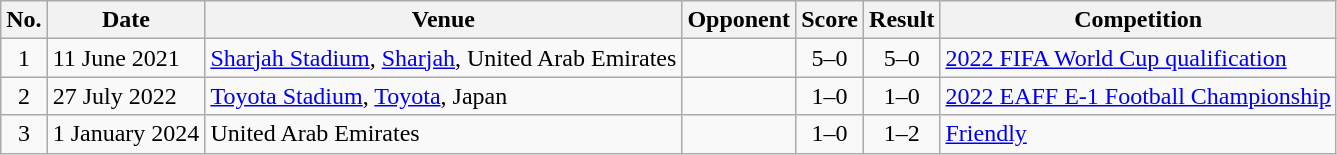<table class="wikitable sortable">
<tr>
<th scope="col">No.</th>
<th scope="col">Date</th>
<th scope="col">Venue</th>
<th scope="col">Opponent</th>
<th scope="col">Score</th>
<th scope="col">Result</th>
<th scope="col">Competition</th>
</tr>
<tr>
<td style="text-align:center">1</td>
<td>11 June 2021</td>
<td><a href='#'>Sharjah Stadium</a>, <a href='#'>Sharjah</a>, United Arab Emirates</td>
<td></td>
<td style="text-align:center">5–0</td>
<td align=center>5–0</td>
<td><a href='#'>2022 FIFA World Cup qualification</a></td>
</tr>
<tr>
<td style="text-align:center">2</td>
<td>27 July 2022</td>
<td><a href='#'>Toyota Stadium</a>, <a href='#'>Toyota</a>, Japan</td>
<td></td>
<td style="text-align:center">1–0</td>
<td align=center>1–0</td>
<td><a href='#'>2022 EAFF E-1 Football Championship</a></td>
</tr>
<tr>
<td style="text-align:center">3</td>
<td>1 January 2024</td>
<td>United Arab Emirates</td>
<td></td>
<td style="text-align:center">1–0</td>
<td align=center>1–2</td>
<td><a href='#'>Friendly</a></td>
</tr>
</table>
